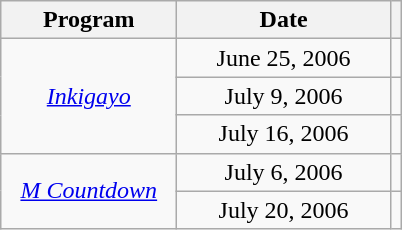<table class="wikitable" style="text-align:center">
<tr>
<th width="110">Program</th>
<th width="135">Date</th>
<th></th>
</tr>
<tr>
<td rowspan="3"><em><a href='#'>Inkigayo</a></em></td>
<td>June 25, 2006</td>
<td></td>
</tr>
<tr>
<td>July 9, 2006</td>
<td></td>
</tr>
<tr>
<td>July 16, 2006</td>
<td></td>
</tr>
<tr>
<td rowspan="2"><em><a href='#'>M Countdown</a></em></td>
<td>July 6, 2006</td>
<td></td>
</tr>
<tr>
<td>July 20, 2006</td>
<td></td>
</tr>
</table>
